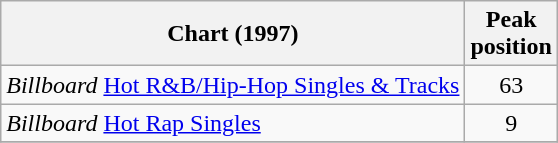<table class="wikitable">
<tr>
<th>Chart (1997)</th>
<th>Peak<br>position</th>
</tr>
<tr>
<td><em>Billboard</em> <a href='#'>Hot R&B/Hip-Hop Singles & Tracks</a></td>
<td align="center">63</td>
</tr>
<tr>
<td><em>Billboard</em> <a href='#'>Hot Rap Singles</a></td>
<td align="center">9</td>
</tr>
<tr>
</tr>
</table>
